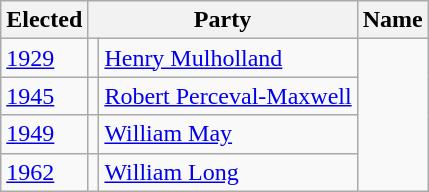<table class="wikitable">
<tr>
<th>Elected</th>
<th colspan=2>Party</th>
<th>Name</th>
</tr>
<tr>
<td><a href='#'>1929</a></td>
<td></td>
<td><a href='#'>Henry Mulholland</a></td>
</tr>
<tr>
<td><a href='#'>1945</a></td>
<td></td>
<td><a href='#'>Robert Perceval-Maxwell</a></td>
</tr>
<tr>
<td><a href='#'>1949</a></td>
<td></td>
<td><a href='#'>William May</a></td>
</tr>
<tr>
<td><a href='#'>1962</a></td>
<td></td>
<td><a href='#'>William Long</a></td>
</tr>
</table>
